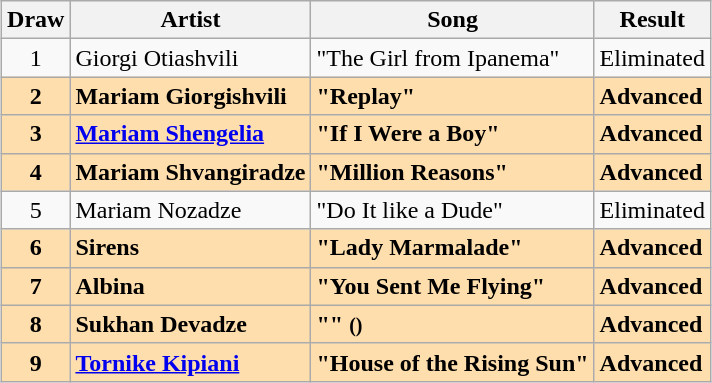<table class="sortable wikitable" style="margin: 1em auto 1em auto; text-align:center">
<tr>
<th>Draw</th>
<th>Artist</th>
<th>Song</th>
<th>Result</th>
</tr>
<tr>
<td>1</td>
<td align="left">Giorgi Otiashvili</td>
<td align="left">"The Girl from Ipanema"</td>
<td align="left">Eliminated</td>
</tr>
<tr style="font-weight:bold; background:navajowhite;">
<td>2</td>
<td align="left">Mariam Giorgishvili</td>
<td align="left">"Replay"</td>
<td align="left">Advanced</td>
</tr>
<tr style="font-weight:bold; background:navajowhite;">
<td>3</td>
<td align="left"><a href='#'>Mariam Shengelia</a></td>
<td align="left">"If I Were a Boy"</td>
<td align="left">Advanced</td>
</tr>
<tr style="font-weight:bold; background:navajowhite;">
<td>4</td>
<td align="left">Mariam Shvangiradze</td>
<td align="left">"Million Reasons"</td>
<td align="left">Advanced</td>
</tr>
<tr>
<td>5</td>
<td align="left">Mariam Nozadze</td>
<td align="left">"Do It like a Dude"</td>
<td align="left">Eliminated</td>
</tr>
<tr style="font-weight:bold; background:navajowhite;">
<td>6</td>
<td align="left">Sirens</td>
<td align="left">"Lady Marmalade"</td>
<td align="left">Advanced</td>
</tr>
<tr style="font-weight:bold; background:navajowhite;">
<td>7</td>
<td align="left">Albina</td>
<td align="left">"You Sent Me Flying"</td>
<td align="left">Advanced</td>
</tr>
<tr style="font-weight:bold; background:navajowhite;">
<td>8</td>
<td align="left">Sukhan Devadze</td>
<td align="left">"" <small>()</small></td>
<td align="left">Advanced</td>
</tr>
<tr style="font-weight:bold; background:navajowhite;">
<td>9</td>
<td align="left"><a href='#'>Tornike Kipiani</a></td>
<td align="left">"House of the Rising Sun"</td>
<td align="left">Advanced</td>
</tr>
</table>
